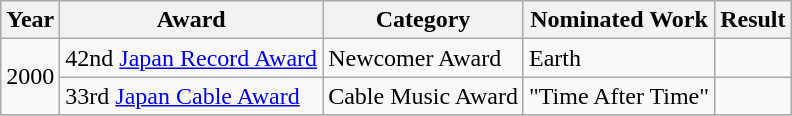<table class="wikitable">
<tr>
<th>Year</th>
<th>Award</th>
<th>Category</th>
<th>Nominated Work</th>
<th>Result</th>
</tr>
<tr>
<td rowspan="2">2000</td>
<td>42nd <a href='#'>Japan Record Award</a></td>
<td>Newcomer Award</td>
<td>Earth</td>
<td></td>
</tr>
<tr>
<td>33rd <a href='#'>Japan Cable Award</a></td>
<td>Cable Music Award</td>
<td>"Time After Time"</td>
<td></td>
</tr>
<tr>
</tr>
</table>
